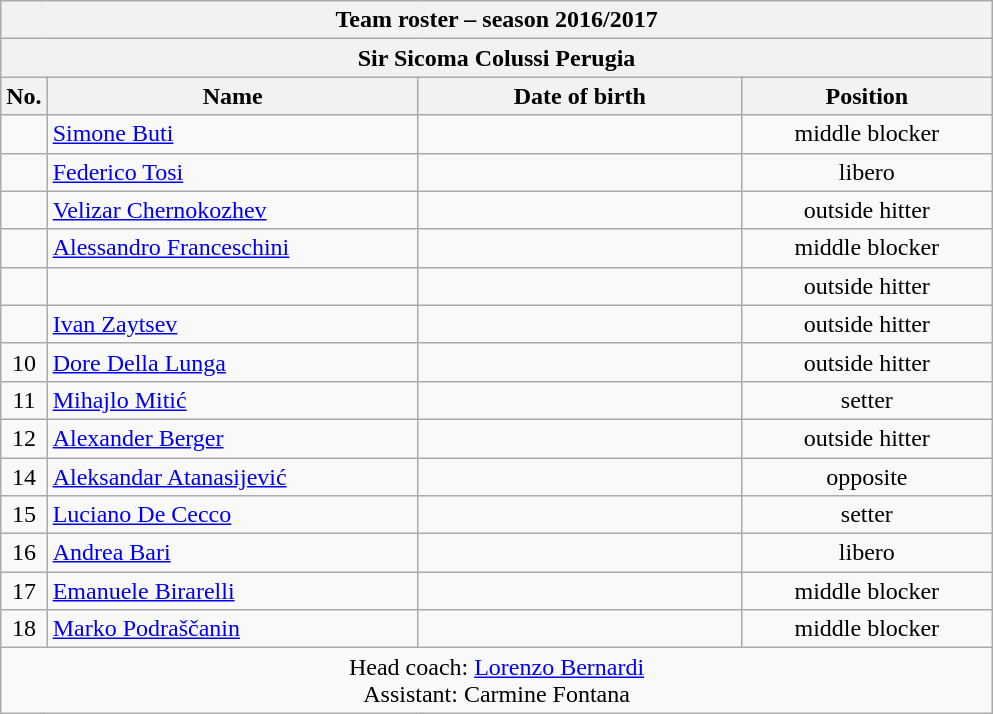<table class="wikitable collapsible collapsed sortable" style="font-size:100%; text-align:center;">
<tr>
<th colspan=6>Team roster – season 2016/2017</th>
</tr>
<tr>
<th colspan=6>Sir Sicoma Colussi Perugia</th>
</tr>
<tr>
<th>No.</th>
<th style="width:15em">Name</th>
<th style="width:13em">Date of birth</th>
<th style="width:10em">Position</th>
</tr>
<tr>
<td></td>
<td align=left> <a href='#'>Simone Buti</a></td>
<td align=right></td>
<td>middle blocker</td>
</tr>
<tr>
<td></td>
<td align=left> <a href='#'>Federico Tosi</a></td>
<td align="right"></td>
<td>libero</td>
</tr>
<tr>
<td></td>
<td align=left> <a href='#'>Velizar Chernokozhev</a></td>
<td align=right></td>
<td>outside hitter</td>
</tr>
<tr>
<td></td>
<td align=left> <a href='#'>Alessandro Franceschini</a></td>
<td align="right"></td>
<td>middle blocker</td>
</tr>
<tr>
<td></td>
<td align=left> </td>
<td align=right></td>
<td>outside hitter</td>
</tr>
<tr>
<td></td>
<td align=left> <a href='#'>Ivan Zaytsev</a></td>
<td align=right></td>
<td>outside hitter</td>
</tr>
<tr>
<td>10</td>
<td align=left> <a href='#'>Dore Della Lunga</a></td>
<td align="right"></td>
<td>outside hitter</td>
</tr>
<tr>
<td>11</td>
<td align=left> <a href='#'>Mihajlo Mitić</a></td>
<td align=right></td>
<td>setter</td>
</tr>
<tr>
<td>12</td>
<td align=left> <a href='#'>Alexander Berger</a></td>
<td align=right></td>
<td>outside hitter</td>
</tr>
<tr>
<td>14</td>
<td align=left> <a href='#'>Aleksandar Atanasijević</a></td>
<td align=right></td>
<td>opposite</td>
</tr>
<tr>
<td>15</td>
<td align=left> <a href='#'>Luciano De Cecco</a></td>
<td align=right></td>
<td>setter</td>
</tr>
<tr>
<td>16</td>
<td align=left> <a href='#'>Andrea Bari</a></td>
<td align=right></td>
<td>libero</td>
</tr>
<tr>
<td>17</td>
<td align=left> <a href='#'>Emanuele Birarelli</a></td>
<td align=right></td>
<td>middle blocker</td>
</tr>
<tr>
<td>18</td>
<td align=left> <a href='#'>Marko Podraščanin</a></td>
<td align=right></td>
<td>middle blocker</td>
</tr>
<tr class="sortbottom">
<td colspan=4>Head coach:  <a href='#'>Lorenzo Bernardi</a><br>Assistant:  Carmine Fontana</td>
</tr>
</table>
